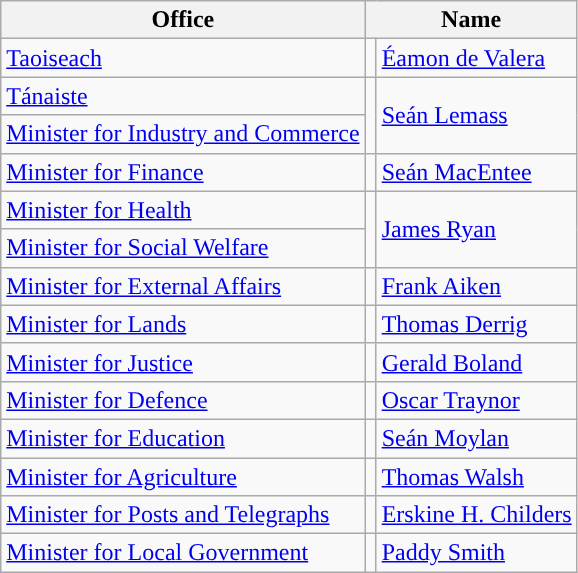<table class="wikitable">
<tr>
<th>Office</th>
<th colspan="2">Name</th>
</tr>
<tr>
<td><a href='#'>Taoiseach</a></td>
<td style="background-color: "></td>
<td><a href='#'>Éamon de Valera</a></td>
</tr>
<tr>
<td><a href='#'>Tánaiste</a></td>
<td rowspan=2 style="background-color: "></td>
<td rowspan=2><a href='#'>Seán Lemass</a></td>
</tr>
<tr>
<td><a href='#'>Minister for Industry and Commerce</a></td>
</tr>
<tr>
<td><a href='#'>Minister for Finance</a></td>
<td style="background-color: "></td>
<td><a href='#'>Seán MacEntee</a></td>
</tr>
<tr>
<td><a href='#'>Minister for Health</a></td>
<td rowspan=2 style="background-color: "></td>
<td rowspan=2><a href='#'>James Ryan</a></td>
</tr>
<tr>
<td><a href='#'>Minister for Social Welfare</a></td>
</tr>
<tr>
<td><a href='#'>Minister for External Affairs</a></td>
<td style="background-color: "></td>
<td><a href='#'>Frank Aiken</a></td>
</tr>
<tr>
<td><a href='#'>Minister for Lands</a></td>
<td style="background-color: "></td>
<td><a href='#'>Thomas Derrig</a></td>
</tr>
<tr>
<td><a href='#'>Minister for Justice</a></td>
<td style="background-color: "></td>
<td><a href='#'>Gerald Boland</a></td>
</tr>
<tr>
<td><a href='#'>Minister for Defence</a></td>
<td style="background-color: "></td>
<td><a href='#'>Oscar Traynor</a></td>
</tr>
<tr>
<td><a href='#'>Minister for Education</a></td>
<td style="background-color: "></td>
<td><a href='#'>Seán Moylan</a></td>
</tr>
<tr>
<td><a href='#'>Minister for Agriculture</a></td>
<td style="background-color: "></td>
<td><a href='#'>Thomas Walsh</a></td>
</tr>
<tr>
<td><a href='#'>Minister for Posts and Telegraphs</a></td>
<td style="background-color: "></td>
<td><a href='#'>Erskine H. Childers</a></td>
</tr>
<tr>
<td><a href='#'>Minister for Local Government</a></td>
<td style="background-color: "></td>
<td><a href='#'>Paddy Smith</a></td>
</tr>
</table>
